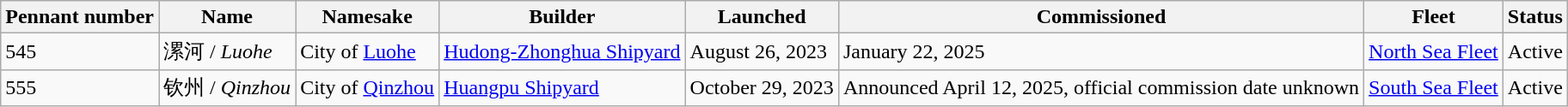<table class="wikitable">
<tr>
<th>Pennant number</th>
<th>Name</th>
<th>Namesake</th>
<th>Builder</th>
<th>Launched</th>
<th>Commissioned</th>
<th>Fleet</th>
<th>Status</th>
</tr>
<tr>
<td>545</td>
<td>漯河 / <em>Luohe</em></td>
<td>City of <a href='#'>Luohe</a></td>
<td><a href='#'>Hudong-Zhonghua Shipyard</a></td>
<td>August 26, 2023</td>
<td>January 22, 2025</td>
<td><a href='#'>North Sea Fleet</a></td>
<td>Active</td>
</tr>
<tr>
<td>555</td>
<td>钦州 / <em>Qinzhou</em></td>
<td>City of <a href='#'>Qinzhou</a></td>
<td><a href='#'>Huangpu Shipyard</a></td>
<td>October 29, 2023</td>
<td>Announced April 12, 2025, official commission date unknown</td>
<td><a href='#'>South Sea Fleet</a></td>
<td>Active</td>
</tr>
</table>
